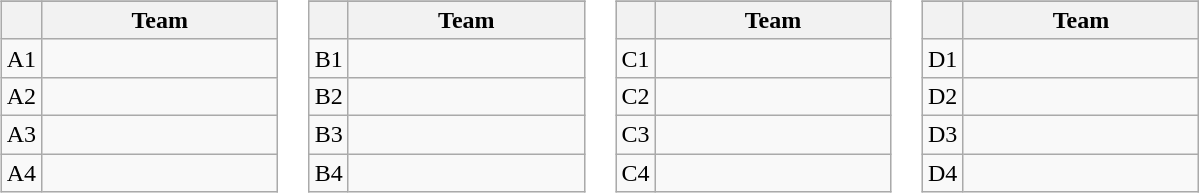<table>
<tr valign=top>
<td><br><table class="wikitable">
<tr>
</tr>
<tr>
<th></th>
<th width=150>Team</th>
</tr>
<tr>
<td align=center>A1</td>
<td></td>
</tr>
<tr>
<td align=center>A2</td>
<td></td>
</tr>
<tr>
<td align=center>A3</td>
<td></td>
</tr>
<tr>
<td align=center>A4</td>
<td></td>
</tr>
</table>
</td>
<td><br><table class="wikitable">
<tr>
</tr>
<tr>
<th></th>
<th width=150>Team</th>
</tr>
<tr>
<td align=center>B1</td>
<td></td>
</tr>
<tr>
<td align=center>B2</td>
<td></td>
</tr>
<tr>
<td align=center>B3</td>
<td></td>
</tr>
<tr>
<td align=center>B4</td>
<td></td>
</tr>
</table>
</td>
<td><br><table class="wikitable">
<tr>
</tr>
<tr>
<th></th>
<th width=150>Team</th>
</tr>
<tr>
<td align=center>C1</td>
<td></td>
</tr>
<tr>
<td align=center>C2</td>
<td></td>
</tr>
<tr>
<td align=center>C3</td>
<td></td>
</tr>
<tr>
<td align=center>C4</td>
<td></td>
</tr>
</table>
</td>
<td><br><table class="wikitable">
<tr>
</tr>
<tr>
<th></th>
<th width=150>Team</th>
</tr>
<tr>
<td align=center>D1</td>
<td></td>
</tr>
<tr>
<td align=center>D2</td>
<td></td>
</tr>
<tr>
<td align=center>D3</td>
<td></td>
</tr>
<tr>
<td align=center>D4</td>
<td></td>
</tr>
</table>
</td>
</tr>
</table>
